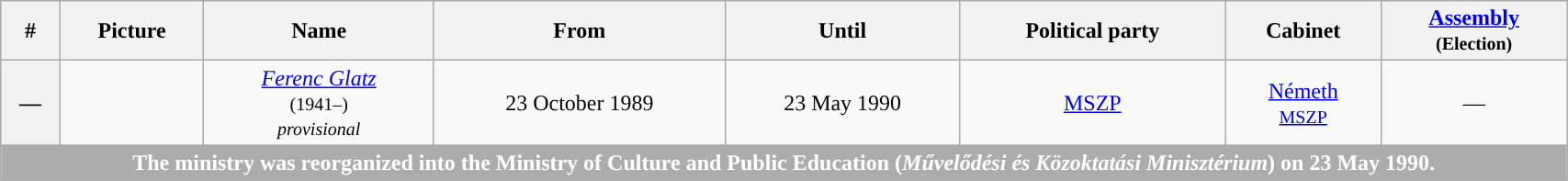<table width=90% class="wikitable" style="text-align:center">
<tr>
<th>#</th>
<th>Picture</th>
<th>Name</th>
<th>From</th>
<th>Until</th>
<th>Political party</th>
<th>Cabinet</th>
<th><a href='#'>Assembly</a><br><small>(Election)</small></th>
</tr>
<tr>
<th style="background:">—</th>
<td></td>
<td><em><a href='#'>Ferenc Glatz</a></em><br><small>(1941–)<br><em>provisional</em></small></td>
<td>23 October 1989</td>
<td>23 May 1990</td>
<td><a href='#'>MSZP</a></td>
<td><a href='#'>Németh</a><br><small><a href='#'>MSZP</a></small></td>
<td>—</td>
</tr>
<tr>
<th colspan="8" style="background-color:#ACACAC; color:white">The ministry was reorganized into the Ministry of Culture and Public Education (<em>Művelődési és Közoktatási Minisztérium</em>) on 23 May 1990.</th>
</tr>
<tr>
</tr>
</table>
